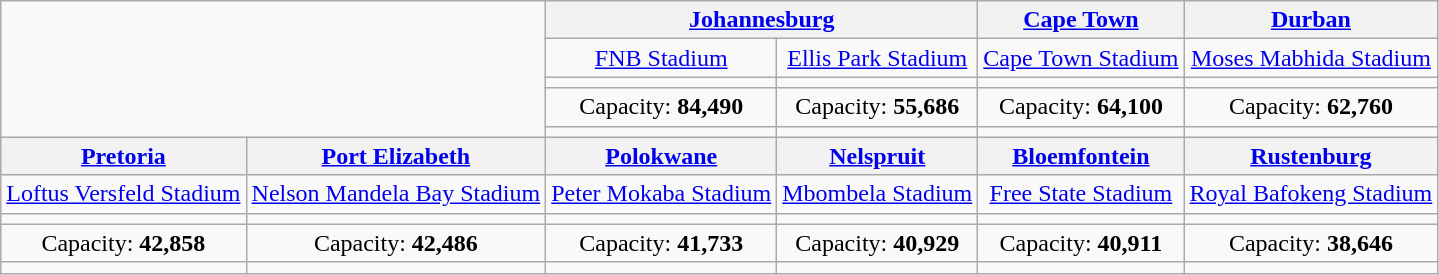<table class="wikitable" style="text-align:center">
<tr>
<td rowspan=5 colspan=2></td>
<th colspan=2><a href='#'>Johannesburg</a></th>
<th><a href='#'>Cape Town</a></th>
<th><a href='#'>Durban</a></th>
</tr>
<tr>
<td><a href='#'>FNB Stadium</a> <br></td>
<td><a href='#'>Ellis Park Stadium</a></td>
<td><a href='#'>Cape Town Stadium</a> <br></td>
<td><a href='#'>Moses Mabhida Stadium</a> <br></td>
</tr>
<tr>
<td></td>
<td></td>
<td></td>
<td></td>
</tr>
<tr>
<td>Capacity: <strong>84,490</strong></td>
<td>Capacity: <strong>55,686</strong></td>
<td>Capacity: <strong>64,100</strong></td>
<td>Capacity: <strong>62,760</strong></td>
</tr>
<tr>
<td></td>
<td></td>
<td></td>
<td></td>
</tr>
<tr>
<th><a href='#'>Pretoria</a></th>
<th><a href='#'>Port Elizabeth</a></th>
<th><a href='#'>Polokwane</a></th>
<th><a href='#'>Nelspruit</a></th>
<th><a href='#'>Bloemfontein</a></th>
<th><a href='#'>Rustenburg</a></th>
</tr>
<tr>
<td><a href='#'>Loftus Versfeld Stadium</a></td>
<td><a href='#'>Nelson Mandela Bay Stadium</a></td>
<td><a href='#'>Peter Mokaba Stadium</a></td>
<td><a href='#'>Mbombela Stadium</a></td>
<td><a href='#'>Free State Stadium</a></td>
<td><a href='#'>Royal Bafokeng Stadium</a></td>
</tr>
<tr>
<td></td>
<td></td>
<td></td>
<td></td>
<td></td>
<td></td>
</tr>
<tr>
<td>Capacity: <strong>42,858</strong></td>
<td>Capacity: <strong>42,486</strong></td>
<td>Capacity: <strong>41,733</strong></td>
<td>Capacity: <strong>40,929</strong></td>
<td>Capacity: <strong>40,911</strong></td>
<td>Capacity: <strong>38,646</strong></td>
</tr>
<tr>
<td></td>
<td></td>
<td></td>
<td></td>
<td></td>
<td></td>
</tr>
</table>
